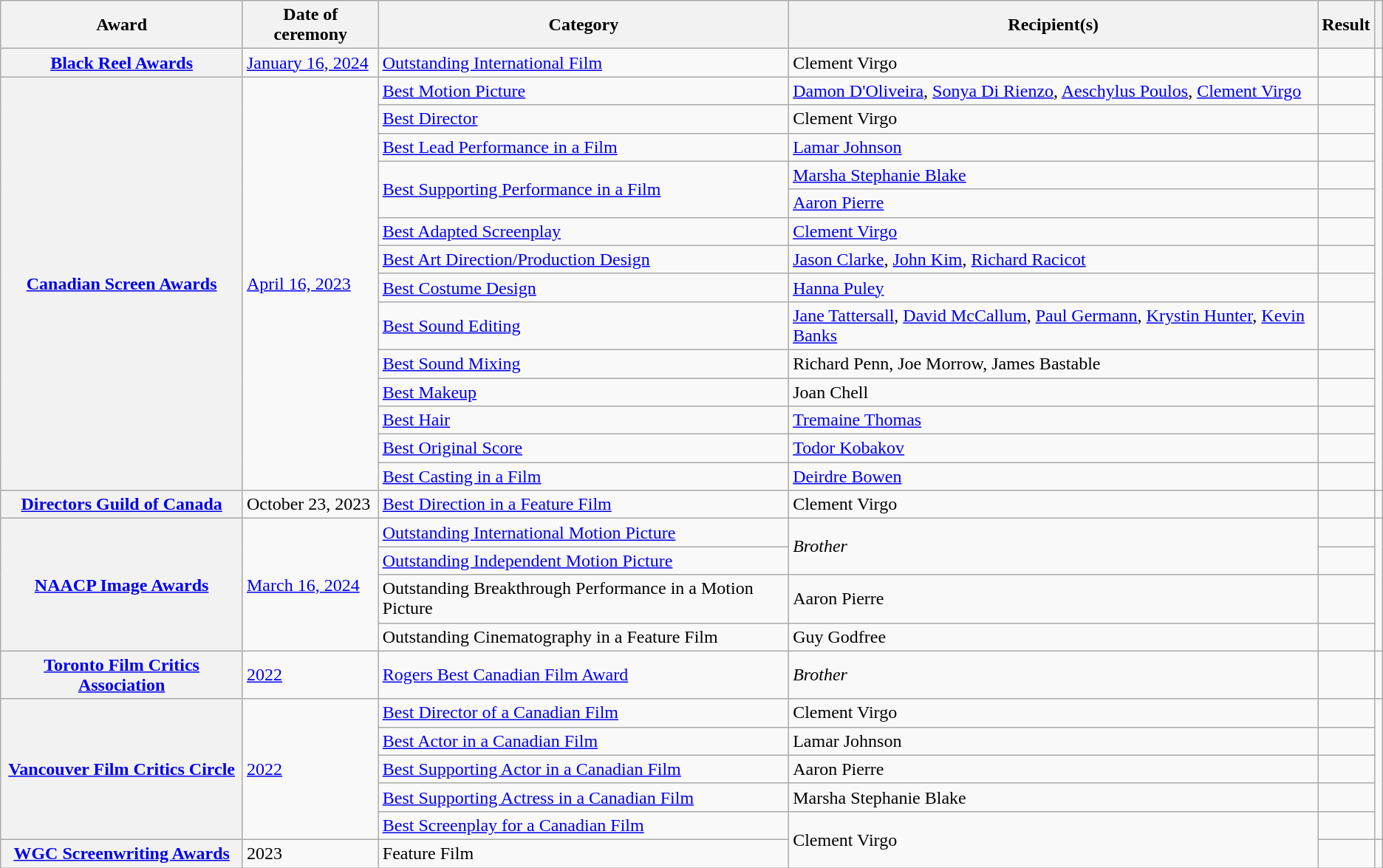<table class="wikitable sortable plainrowheaders">
<tr>
<th scope="col">Award</th>
<th scope="col">Date of ceremony</th>
<th scope="col">Category</th>
<th scope="col">Recipient(s)</th>
<th scope="col">Result</th>
<th scope="col" class="unsortable"></th>
</tr>
<tr>
<th scope="row"><a href='#'>Black Reel Awards</a></th>
<td><a href='#'>January 16, 2024</a></td>
<td><a href='#'>Outstanding International Film</a></td>
<td>Clement Virgo</td>
<td></td>
<td></td>
</tr>
<tr>
<th rowspan=14 scope="row"><a href='#'>Canadian Screen Awards</a></th>
<td rowspan=14><a href='#'>April 16, 2023</a></td>
<td><a href='#'>Best Motion Picture</a></td>
<td><a href='#'>Damon D'Oliveira</a>, <a href='#'>Sonya Di Rienzo</a>, <a href='#'>Aeschylus Poulos</a>, <a href='#'>Clement Virgo</a></td>
<td></td>
<td rowspan=14 style="text-align:center;"></td>
</tr>
<tr>
<td><a href='#'>Best Director</a></td>
<td>Clement Virgo</td>
<td></td>
</tr>
<tr>
<td><a href='#'>Best Lead Performance in a Film</a></td>
<td><a href='#'>Lamar Johnson</a></td>
<td></td>
</tr>
<tr>
<td rowspan=2><a href='#'>Best Supporting Performance in a Film</a></td>
<td><a href='#'>Marsha Stephanie Blake</a></td>
<td></td>
</tr>
<tr>
<td><a href='#'>Aaron Pierre</a></td>
<td></td>
</tr>
<tr>
<td><a href='#'>Best Adapted Screenplay</a></td>
<td><a href='#'>Clement Virgo</a></td>
<td></td>
</tr>
<tr>
<td><a href='#'>Best Art Direction/Production Design</a></td>
<td><a href='#'>Jason Clarke</a>, <a href='#'>John Kim</a>, <a href='#'>Richard Racicot</a></td>
<td></td>
</tr>
<tr>
<td><a href='#'>Best Costume Design</a></td>
<td><a href='#'>Hanna Puley</a></td>
<td></td>
</tr>
<tr>
<td><a href='#'>Best Sound Editing</a></td>
<td><a href='#'>Jane Tattersall</a>, <a href='#'>David McCallum</a>, <a href='#'>Paul Germann</a>, <a href='#'>Krystin Hunter</a>, <a href='#'>Kevin Banks</a></td>
<td></td>
</tr>
<tr>
<td><a href='#'>Best Sound Mixing</a></td>
<td>Richard Penn, Joe Morrow, James Bastable</td>
<td></td>
</tr>
<tr>
<td><a href='#'>Best Makeup</a></td>
<td>Joan Chell</td>
<td></td>
</tr>
<tr>
<td><a href='#'>Best Hair</a></td>
<td><a href='#'>Tremaine Thomas</a></td>
<td></td>
</tr>
<tr>
<td><a href='#'>Best Original Score</a></td>
<td><a href='#'>Todor Kobakov</a></td>
<td></td>
</tr>
<tr>
<td><a href='#'>Best Casting in a Film</a></td>
<td><a href='#'>Deirdre Bowen</a></td>
<td></td>
</tr>
<tr>
<th scope="row"><a href='#'>Directors Guild of Canada</a></th>
<td>October 23, 2023</td>
<td><a href='#'>Best Direction in a Feature Film</a></td>
<td>Clement Virgo</td>
<td></td>
<td></td>
</tr>
<tr>
<th rowspan="4" scope="row"><a href='#'>NAACP Image Awards</a></th>
<td rowspan="4"><a href='#'>March 16, 2024</a></td>
<td><a href='#'>Outstanding International Motion Picture</a></td>
<td rowspan="2"><em>Brother</em></td>
<td></td>
<td rowspan="4"  align="center"></td>
</tr>
<tr>
<td><a href='#'>Outstanding Independent Motion Picture</a></td>
<td></td>
</tr>
<tr>
<td>Outstanding Breakthrough Performance in a Motion Picture</td>
<td>Aaron Pierre</td>
<td></td>
</tr>
<tr>
<td>Outstanding Cinematography in a Feature Film</td>
<td>Guy Godfree</td>
<td></td>
</tr>
<tr>
<th scope="row"><a href='#'>Toronto Film Critics Association</a></th>
<td><a href='#'>2022</a></td>
<td><a href='#'>Rogers Best Canadian Film Award</a></td>
<td><em>Brother</em></td>
<td></td>
<td style="text-align:center;"></td>
</tr>
<tr>
<th rowspan=5 scope="row"><a href='#'>Vancouver Film Critics Circle</a></th>
<td rowspan=5><a href='#'>2022</a></td>
<td><a href='#'>Best Director of a Canadian Film</a></td>
<td>Clement Virgo</td>
<td></td>
<td rowspan=5 style="text-align:center;"></td>
</tr>
<tr>
<td><a href='#'>Best Actor in a Canadian Film</a></td>
<td>Lamar Johnson</td>
<td></td>
</tr>
<tr>
<td><a href='#'>Best Supporting Actor in a Canadian Film</a></td>
<td>Aaron Pierre</td>
<td></td>
</tr>
<tr>
<td><a href='#'>Best Supporting Actress in a Canadian Film</a></td>
<td>Marsha Stephanie Blake</td>
<td></td>
</tr>
<tr>
<td><a href='#'>Best Screenplay for a Canadian Film</a></td>
<td rowspan=2>Clement Virgo</td>
<td></td>
</tr>
<tr>
<th scope="row"><a href='#'>WGC Screenwriting Awards</a></th>
<td>2023</td>
<td>Feature Film</td>
<td></td>
<td></td>
</tr>
</table>
